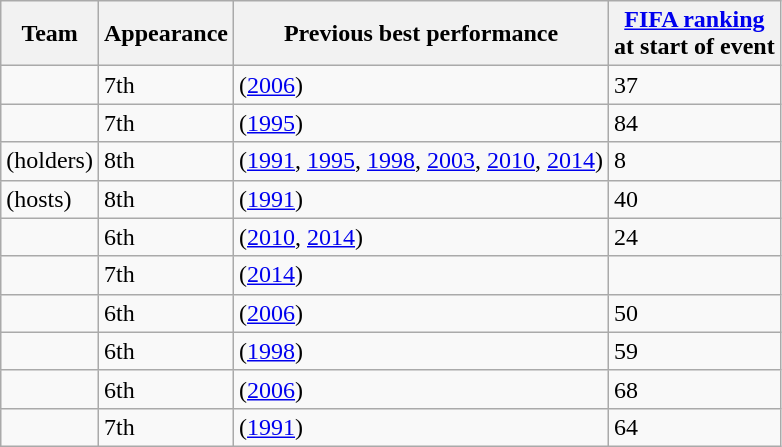<table class="wikitable sortable" style="text-align: left;">
<tr>
<th>Team</th>
<th data-sort-type="number">Appearance</th>
<th>Previous best performance</th>
<th><a href='#'>FIFA ranking</a><br>at start of event</th>
</tr>
<tr>
<td></td>
<td>7th</td>
<td> (<a href='#'>2006</a>)</td>
<td>37</td>
</tr>
<tr>
<td></td>
<td>7th</td>
<td> (<a href='#'>1995</a>)</td>
<td>84</td>
</tr>
<tr>
<td> (holders)</td>
<td>8th</td>
<td> (<a href='#'>1991</a>, <a href='#'>1995</a>, <a href='#'>1998</a>, <a href='#'>2003</a>, <a href='#'>2010</a>, <a href='#'>2014</a>)</td>
<td>8</td>
</tr>
<tr>
<td> (hosts)</td>
<td>8th</td>
<td> (<a href='#'>1991</a>)</td>
<td>40</td>
</tr>
<tr>
<td></td>
<td>6th</td>
<td> (<a href='#'>2010</a>, <a href='#'>2014</a>)</td>
<td>24</td>
</tr>
<tr>
<td></td>
<td>7th</td>
<td> (<a href='#'>2014</a>)</td>
<td></td>
</tr>
<tr>
<td></td>
<td>6th</td>
<td> (<a href='#'>2006</a>)</td>
<td>50</td>
</tr>
<tr>
<td></td>
<td>6th</td>
<td> (<a href='#'>1998</a>)</td>
<td>59</td>
</tr>
<tr>
<td></td>
<td>6th</td>
<td> (<a href='#'>2006</a>)</td>
<td>68</td>
</tr>
<tr>
<td></td>
<td>7th</td>
<td> (<a href='#'>1991</a>)</td>
<td>64</td>
</tr>
</table>
